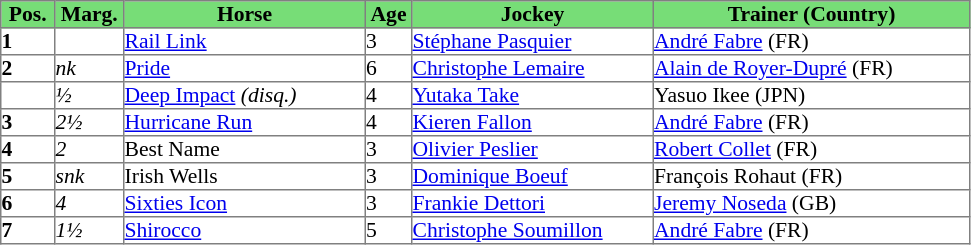<table class = "sortable" | border="1" cellpadding="0" style="border-collapse: collapse; font-size:90%">
<tr style="background:#7d7; text-align:center;">
<th style="width:35px;"><strong>Pos.</strong></th>
<th style="width:45px;"><strong>Marg.</strong></th>
<th style="width:160px;"><strong>Horse</strong></th>
<th style="width:30px;"><strong>Age</strong></th>
<th style="width:160px;"><strong>Jockey</strong></th>
<th style="width:210px;"><strong>Trainer (Country)</strong></th>
</tr>
<tr>
<td><strong>1</strong></td>
<td></td>
<td><a href='#'>Rail Link</a></td>
<td>3</td>
<td><a href='#'>Stéphane Pasquier</a></td>
<td><a href='#'>André Fabre</a> (FR)</td>
</tr>
<tr>
<td><strong>2</strong></td>
<td><em>nk</em></td>
<td><a href='#'>Pride</a></td>
<td>6</td>
<td><a href='#'>Christophe Lemaire</a></td>
<td><a href='#'>Alain de Royer-Dupré</a> (FR)</td>
</tr>
<tr>
<td></td>
<td><em>½</em></td>
<td><a href='#'>Deep Impact</a> <em>(disq.)</em></td>
<td>4</td>
<td><a href='#'>Yutaka Take</a></td>
<td>Yasuo Ikee (JPN)</td>
</tr>
<tr>
<td><strong>3</strong></td>
<td><em>2½</em></td>
<td><a href='#'>Hurricane Run</a></td>
<td>4</td>
<td><a href='#'>Kieren Fallon</a></td>
<td><a href='#'>André Fabre</a> (FR)</td>
</tr>
<tr>
<td><strong>4</strong></td>
<td><em>2</em></td>
<td>Best Name</td>
<td>3</td>
<td><a href='#'>Olivier Peslier</a></td>
<td><a href='#'>Robert Collet</a> (FR)</td>
</tr>
<tr>
<td><strong>5</strong></td>
<td><em>snk</em></td>
<td>Irish Wells</td>
<td>3</td>
<td><a href='#'>Dominique Boeuf</a></td>
<td>François Rohaut (FR)</td>
</tr>
<tr>
<td><strong>6</strong></td>
<td><em>4</em></td>
<td><a href='#'>Sixties Icon</a></td>
<td>3</td>
<td><a href='#'>Frankie Dettori</a></td>
<td><a href='#'>Jeremy Noseda</a> (GB)</td>
</tr>
<tr>
<td><strong>7</strong></td>
<td><em>1½</em></td>
<td><a href='#'>Shirocco</a></td>
<td>5</td>
<td><a href='#'>Christophe Soumillon</a></td>
<td><a href='#'>André Fabre</a> (FR)</td>
</tr>
</table>
